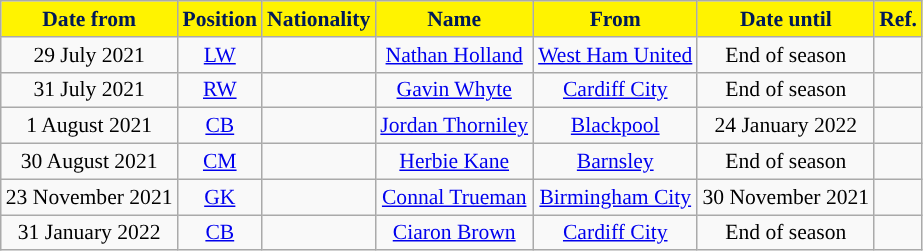<table class="wikitable"  style="text-align:center; font-size:90%; ">
<tr>
<th style="background:#FFF300; color:#001958; ">Date from</th>
<th style="background:#FFF300; color:#001958; ">Position</th>
<th style="background:#FFF300; color:#001958; ">Nationality</th>
<th style="background:#FFF300; color:#001958; ">Name</th>
<th style="background:#FFF300; color:#001958; ">From</th>
<th style="background:#FFF300; color:#001958; ">Date until</th>
<th style="background:#FFF300; color:#001958; ">Ref.</th>
</tr>
<tr>
<td>29 July 2021</td>
<td><a href='#'>LW</a></td>
<td></td>
<td><a href='#'>Nathan Holland</a></td>
<td> <a href='#'>West Ham United</a></td>
<td>End of season</td>
<td></td>
</tr>
<tr>
<td>31 July 2021</td>
<td><a href='#'>RW</a></td>
<td></td>
<td><a href='#'>Gavin Whyte</a></td>
<td> <a href='#'>Cardiff City</a></td>
<td>End of season</td>
<td></td>
</tr>
<tr>
<td>1 August 2021</td>
<td><a href='#'>CB</a></td>
<td></td>
<td><a href='#'>Jordan Thorniley</a></td>
<td> <a href='#'>Blackpool</a></td>
<td>24 January 2022</td>
<td></td>
</tr>
<tr>
<td>30 August 2021</td>
<td><a href='#'>CM</a></td>
<td></td>
<td><a href='#'>Herbie Kane</a></td>
<td> <a href='#'>Barnsley</a></td>
<td>End of season</td>
<td></td>
</tr>
<tr>
<td>23 November 2021</td>
<td><a href='#'>GK</a></td>
<td></td>
<td><a href='#'>Connal Trueman</a></td>
<td> <a href='#'>Birmingham City</a></td>
<td>30 November 2021</td>
<td></td>
</tr>
<tr>
<td>31 January 2022</td>
<td><a href='#'>CB</a></td>
<td></td>
<td><a href='#'>Ciaron Brown</a></td>
<td> <a href='#'>Cardiff City</a></td>
<td>End of season</td>
<td></td>
</tr>
</table>
